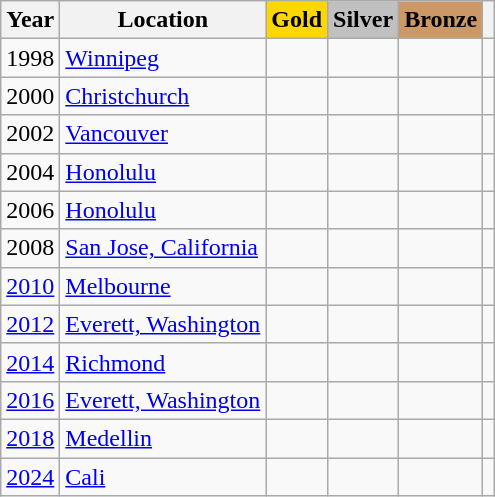<table class="wikitable">
<tr>
<th>Year</th>
<th>Location</th>
<th style="background-color:gold;">Gold</th>
<th style="background-color:silver;">Silver</th>
<th style="background-color:#cc9966;">Bronze</th>
<th></th>
</tr>
<tr>
<td>1998</td>
<td> <a href='#'>Winnipeg</a></td>
<td></td>
<td></td>
<td></td>
<td></td>
</tr>
<tr>
<td>2000</td>
<td> <a href='#'>Christchurch</a></td>
<td></td>
<td></td>
<td></td>
<td></td>
</tr>
<tr>
<td>2002</td>
<td> <a href='#'>Vancouver</a></td>
<td></td>
<td></td>
<td></td>
<td></td>
</tr>
<tr>
<td>2004</td>
<td> <a href='#'>Honolulu</a></td>
<td></td>
<td></td>
<td></td>
<td></td>
</tr>
<tr>
<td>2006</td>
<td> <a href='#'>Honolulu</a></td>
<td></td>
<td></td>
<td></td>
<td></td>
</tr>
<tr>
<td>2008</td>
<td> <a href='#'>San Jose, California</a></td>
<td></td>
<td></td>
<td></td>
<td></td>
</tr>
<tr>
<td><a href='#'>2010</a></td>
<td> <a href='#'>Melbourne</a></td>
<td></td>
<td></td>
<td></td>
<td></td>
</tr>
<tr>
<td><a href='#'>2012</a></td>
<td> <a href='#'>Everett, Washington</a></td>
<td></td>
<td></td>
<td></td>
<td></td>
</tr>
<tr>
<td><a href='#'>2014</a></td>
<td> <a href='#'>Richmond</a></td>
<td></td>
<td></td>
<td></td>
<td></td>
</tr>
<tr>
<td><a href='#'>2016</a></td>
<td> <a href='#'>Everett, Washington</a></td>
<td></td>
<td></td>
<td></td>
<td></td>
</tr>
<tr>
<td><a href='#'>2018</a></td>
<td> <a href='#'>Medellin</a></td>
<td></td>
<td></td>
<td></td>
<td></td>
</tr>
<tr>
<td><a href='#'>2024</a></td>
<td> <a href='#'>Cali</a></td>
<td></td>
<td></td>
<td></td>
<td></td>
</tr>
</table>
